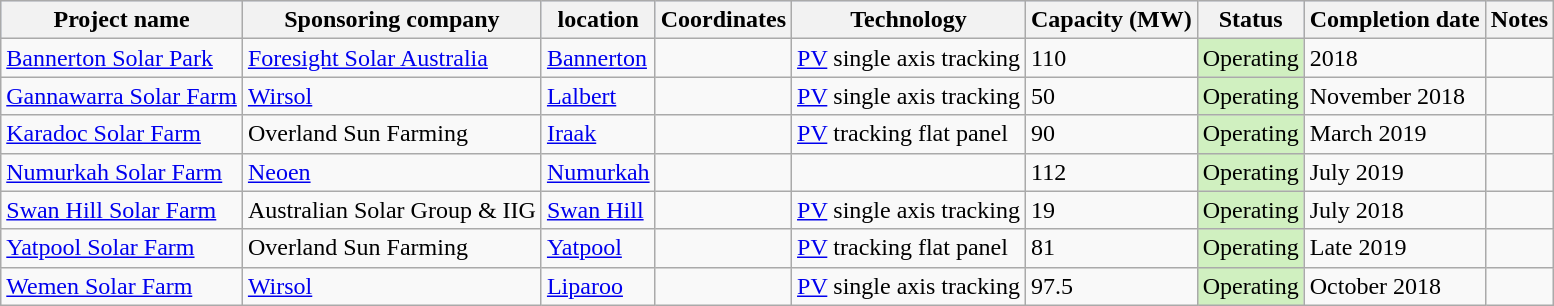<table class="wikitable sortable">
<tr style="background:#C1D8FF;">
<th>Project name</th>
<th>Sponsoring company</th>
<th>location</th>
<th>Coordinates</th>
<th>Technology</th>
<th>Capacity (MW)</th>
<th>Status</th>
<th>Completion date</th>
<th>Notes</th>
</tr>
<tr>
<td><a href='#'>Bannerton Solar Park</a></td>
<td><a href='#'>Foresight Solar Australia</a></td>
<td><a href='#'>Bannerton</a></td>
<td></td>
<td><a href='#'>PV</a> single axis tracking</td>
<td>110</td>
<td style="background:#D0F0C0;">Operating</td>
<td>2018</td>
<td></td>
</tr>
<tr>
<td><a href='#'>Gannawarra Solar Farm</a></td>
<td><a href='#'>Wirsol</a></td>
<td><a href='#'>Lalbert</a></td>
<td></td>
<td><a href='#'>PV</a> single axis tracking</td>
<td>50</td>
<td style="background:#D0F0C0;">Operating</td>
<td>November 2018</td>
<td></td>
</tr>
<tr>
<td><a href='#'>Karadoc Solar Farm</a></td>
<td>Overland Sun Farming</td>
<td><a href='#'>Iraak</a></td>
<td></td>
<td><a href='#'>PV</a> tracking flat panel</td>
<td>90</td>
<td style="background:#D0F0C0;">Operating</td>
<td>March 2019</td>
<td></td>
</tr>
<tr>
<td><a href='#'>Numurkah Solar Farm</a></td>
<td><a href='#'>Neoen</a></td>
<td><a href='#'>Numurkah</a></td>
<td></td>
<td></td>
<td>112</td>
<td style="background:#D0F0C0;">Operating</td>
<td>July 2019</td>
<td></td>
</tr>
<tr>
<td><a href='#'>Swan Hill Solar Farm</a></td>
<td>Australian Solar Group & IIG</td>
<td><a href='#'>Swan Hill</a></td>
<td></td>
<td><a href='#'>PV</a> single axis tracking</td>
<td>19</td>
<td style="background:#D0F0C0;">Operating</td>
<td>July 2018</td>
<td></td>
</tr>
<tr>
<td><a href='#'>Yatpool Solar Farm</a></td>
<td>Overland Sun Farming</td>
<td><a href='#'>Yatpool</a></td>
<td></td>
<td><a href='#'>PV</a> tracking flat panel</td>
<td>81</td>
<td style="background:#D0F0C0;">Operating</td>
<td>Late 2019</td>
<td></td>
</tr>
<tr>
<td><a href='#'>Wemen Solar Farm</a></td>
<td><a href='#'>Wirsol</a></td>
<td><a href='#'>Liparoo</a></td>
<td></td>
<td><a href='#'>PV</a> single axis tracking</td>
<td>97.5</td>
<td style="background:#D0F0C0;">Operating</td>
<td>October 2018</td>
<td></td>
</tr>
</table>
